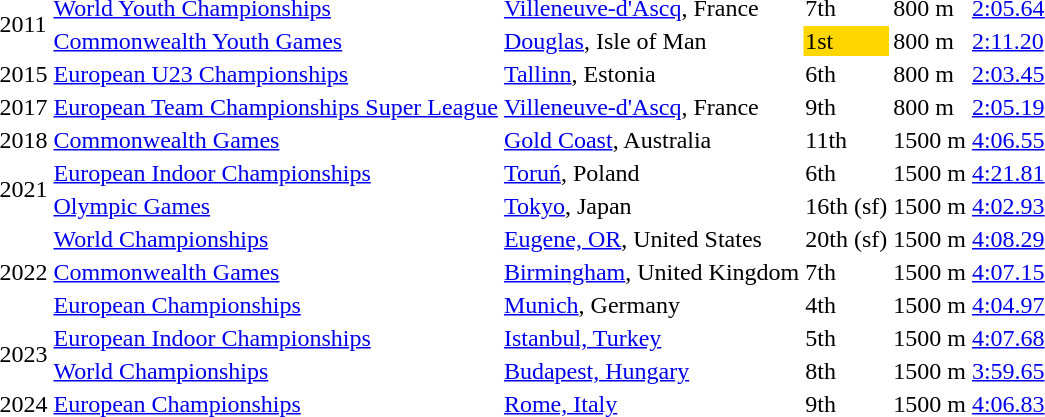<table>
<tr>
<td rowspan=2>2011</td>
<td><a href='#'>World Youth Championships</a></td>
<td><a href='#'>Villeneuve-d'Ascq</a>, France</td>
<td>7th</td>
<td>800 m</td>
<td><a href='#'>2:05.64</a></td>
</tr>
<tr>
<td><a href='#'>Commonwealth Youth Games</a></td>
<td><a href='#'>Douglas</a>, Isle of Man</td>
<td bgcolor=gold>1st</td>
<td>800 m</td>
<td><a href='#'>2:11.20</a></td>
</tr>
<tr>
<td>2015</td>
<td><a href='#'>European U23 Championships</a></td>
<td><a href='#'>Tallinn</a>, Estonia</td>
<td>6th</td>
<td>800 m</td>
<td><a href='#'>2:03.45</a></td>
</tr>
<tr>
<td>2017</td>
<td><a href='#'>European Team Championships Super League</a></td>
<td><a href='#'>Villeneuve-d'Ascq</a>, France</td>
<td>9th</td>
<td>800 m</td>
<td><a href='#'>2:05.19</a></td>
</tr>
<tr>
<td>2018</td>
<td><a href='#'>Commonwealth Games</a></td>
<td><a href='#'>Gold Coast</a>, Australia</td>
<td>11th</td>
<td>1500 m</td>
<td><a href='#'>4:06.55</a></td>
</tr>
<tr>
<td rowspan=2>2021</td>
<td><a href='#'>European Indoor Championships</a></td>
<td><a href='#'>Toruń</a>, Poland</td>
<td>6th</td>
<td>1500 m</td>
<td><a href='#'>4:21.81</a></td>
</tr>
<tr>
<td><a href='#'>Olympic Games</a></td>
<td><a href='#'>Tokyo</a>, Japan</td>
<td>16th (sf)</td>
<td>1500 m</td>
<td><a href='#'>4:02.93</a></td>
</tr>
<tr>
<td rowspan=3>2022</td>
<td><a href='#'>World Championships</a></td>
<td><a href='#'>Eugene, OR</a>, United States</td>
<td>20th (sf)</td>
<td>1500 m</td>
<td><a href='#'>4:08.29</a></td>
</tr>
<tr>
<td><a href='#'>Commonwealth Games</a></td>
<td><a href='#'>Birmingham</a>, United Kingdom</td>
<td>7th</td>
<td>1500 m</td>
<td><a href='#'>4:07.15</a></td>
</tr>
<tr>
<td><a href='#'>European Championships</a></td>
<td><a href='#'>Munich</a>, Germany</td>
<td>4th</td>
<td>1500 m</td>
<td><a href='#'>4:04.97</a></td>
</tr>
<tr>
<td rowspan=2>2023</td>
<td><a href='#'>European Indoor Championships</a></td>
<td><a href='#'>Istanbul, Turkey</a></td>
<td>5th</td>
<td>1500 m</td>
<td><a href='#'>4:07.68</a></td>
</tr>
<tr>
<td><a href='#'>World Championships</a></td>
<td><a href='#'>Budapest, Hungary</a></td>
<td>8th</td>
<td>1500 m</td>
<td><a href='#'>3:59.65</a></td>
</tr>
<tr>
<td>2024</td>
<td><a href='#'>European Championships</a></td>
<td><a href='#'>Rome, Italy</a></td>
<td>9th</td>
<td>1500 m</td>
<td><a href='#'>4:06.83</a></td>
</tr>
</table>
